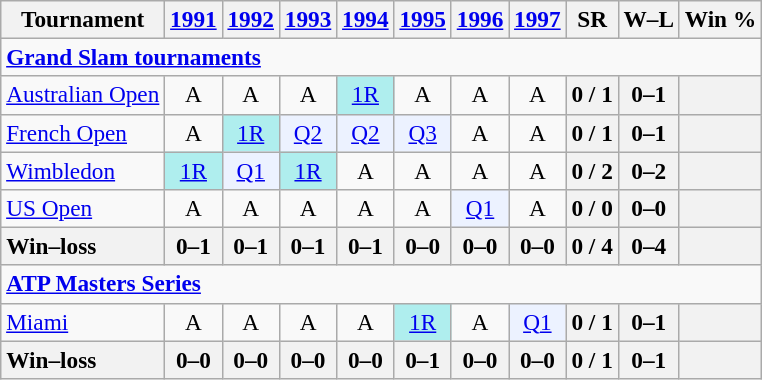<table class=wikitable style=text-align:center;font-size:97%>
<tr>
<th>Tournament</th>
<th><a href='#'>1991</a></th>
<th><a href='#'>1992</a></th>
<th><a href='#'>1993</a></th>
<th><a href='#'>1994</a></th>
<th><a href='#'>1995</a></th>
<th><a href='#'>1996</a></th>
<th><a href='#'>1997</a></th>
<th>SR</th>
<th>W–L</th>
<th>Win %</th>
</tr>
<tr>
<td colspan=23 align=left><strong><a href='#'>Grand Slam tournaments</a></strong></td>
</tr>
<tr>
<td align=left><a href='#'>Australian Open</a></td>
<td>A</td>
<td>A</td>
<td>A</td>
<td bgcolor=afeeee><a href='#'>1R</a></td>
<td>A</td>
<td>A</td>
<td>A</td>
<th>0 / 1</th>
<th>0–1</th>
<th></th>
</tr>
<tr>
<td align=left><a href='#'>French Open</a></td>
<td>A</td>
<td bgcolor=afeeee><a href='#'>1R</a></td>
<td bgcolor=ecf2ff><a href='#'>Q2</a></td>
<td bgcolor=ecf2ff><a href='#'>Q2</a></td>
<td bgcolor=ecf2ff><a href='#'>Q3</a></td>
<td>A</td>
<td>A</td>
<th>0 / 1</th>
<th>0–1</th>
<th></th>
</tr>
<tr>
<td align=left><a href='#'>Wimbledon</a></td>
<td bgcolor=afeeee><a href='#'>1R</a></td>
<td bgcolor=ecf2ff><a href='#'>Q1</a></td>
<td bgcolor=afeeee><a href='#'>1R</a></td>
<td>A</td>
<td>A</td>
<td>A</td>
<td>A</td>
<th>0 / 2</th>
<th>0–2</th>
<th></th>
</tr>
<tr>
<td align=left><a href='#'>US Open</a></td>
<td>A</td>
<td>A</td>
<td>A</td>
<td>A</td>
<td>A</td>
<td bgcolor=ecf2ff><a href='#'>Q1</a></td>
<td>A</td>
<th>0 / 0</th>
<th>0–0</th>
<th></th>
</tr>
<tr>
<th style=text-align:left>Win–loss</th>
<th>0–1</th>
<th>0–1</th>
<th>0–1</th>
<th>0–1</th>
<th>0–0</th>
<th>0–0</th>
<th>0–0</th>
<th>0 / 4</th>
<th>0–4</th>
<th></th>
</tr>
<tr>
<td colspan=23 align=left><strong><a href='#'>ATP Masters Series</a></strong></td>
</tr>
<tr>
<td align=left><a href='#'>Miami</a></td>
<td>A</td>
<td>A</td>
<td>A</td>
<td>A</td>
<td bgcolor=afeeee><a href='#'>1R</a></td>
<td>A</td>
<td bgcolor=ecf2ff><a href='#'>Q1</a></td>
<th>0 / 1</th>
<th>0–1</th>
<th></th>
</tr>
<tr>
<th style=text-align:left>Win–loss</th>
<th>0–0</th>
<th>0–0</th>
<th>0–0</th>
<th>0–0</th>
<th>0–1</th>
<th>0–0</th>
<th>0–0</th>
<th>0 / 1</th>
<th>0–1</th>
<th></th>
</tr>
</table>
